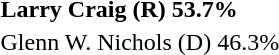<table>
<tr>
<td><strong>Larry Craig (R) 53.7%</strong></td>
</tr>
<tr>
<td>Glenn W. Nichols (D) 46.3%</td>
</tr>
</table>
